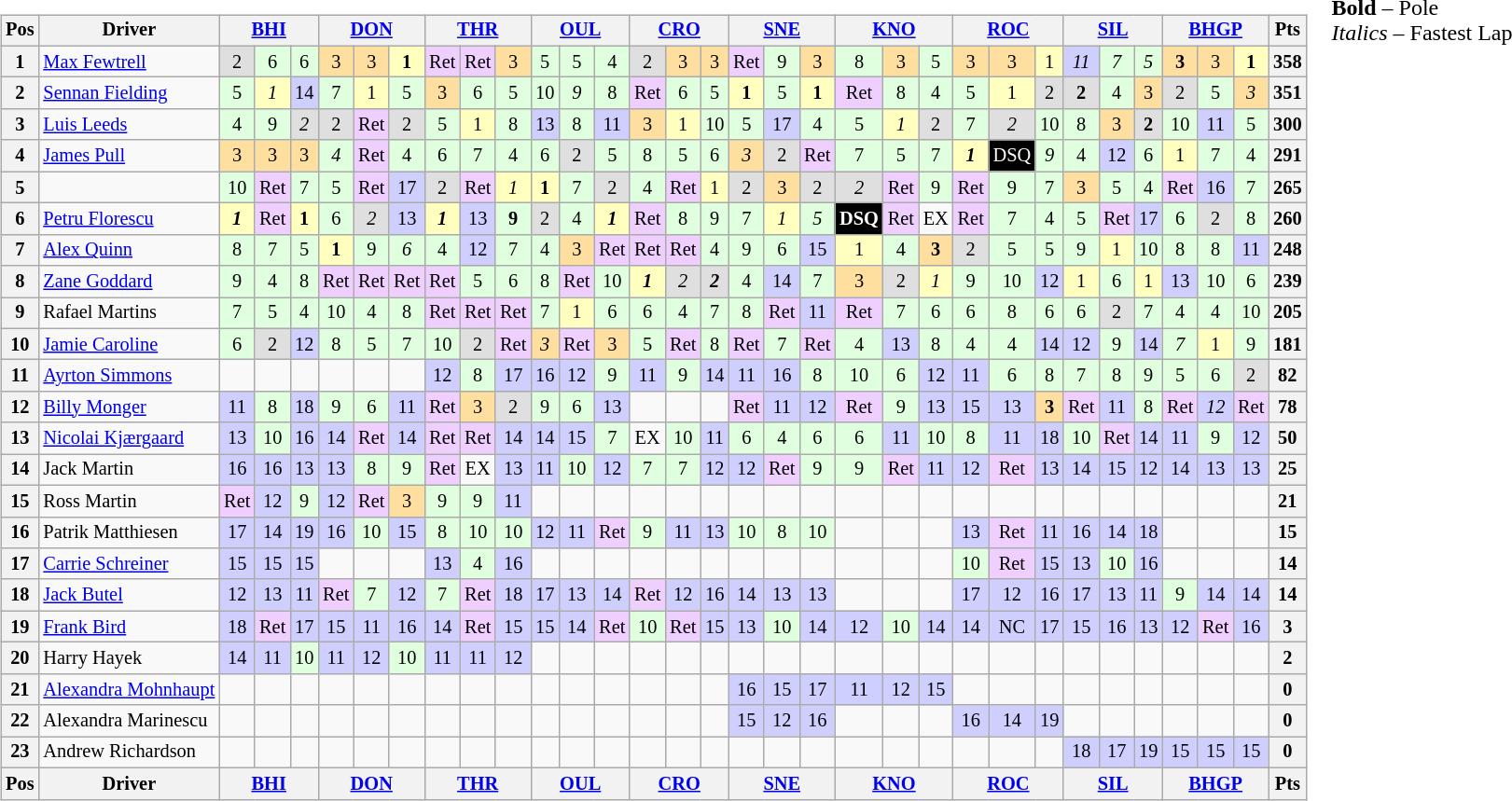<table>
<tr>
<td><br><table class="wikitable" style="font-size: 85%; text-align:center">
<tr>
<th>Pos</th>
<th>Driver</th>
<th colspan=3><a href='#'>BHI</a></th>
<th colspan=3><a href='#'>DON</a></th>
<th colspan=3><a href='#'>THR</a></th>
<th colspan=3><a href='#'>OUL</a></th>
<th colspan=3><a href='#'>CRO</a></th>
<th colspan=3><a href='#'>SNE</a></th>
<th colspan=3><a href='#'>KNO</a></th>
<th colspan=3><a href='#'>ROC</a></th>
<th colspan=3><a href='#'>SIL</a></th>
<th colspan=3><a href='#'>BHGP</a></th>
<th>Pts</th>
</tr>
<tr>
<th>1</th>
<td style="text-align:left"> <a href='#'>Max Fewtrell</a></td>
<td style="background:#dfdfdf">2</td>
<td style="background:#dfffdf">6</td>
<td style="background:#dfffdf">6</td>
<td style="background:#ffdf9f">3</td>
<td style="background:#ffdf9f">3</td>
<td style="background:#ffffbf"><strong>1</strong></td>
<td style="background:#efcfff">Ret</td>
<td style="background:#efcfff">Ret</td>
<td style="background:#ffdf9f">3</td>
<td style="background:#dfffdf">5</td>
<td style="background:#dfffdf">5</td>
<td style="background:#dfffdf">4</td>
<td style="background:#dfdfdf">2</td>
<td style="background:#ffdf9f">3</td>
<td style="background:#ffdf9f">3</td>
<td style="background:#efcfff">Ret</td>
<td style="background:#dfffdf">9</td>
<td style="background:#ffdf9f">3</td>
<td style="background:#dfffdf">8</td>
<td style="background:#ffdf9f">3</td>
<td style="background:#dfffdf">5</td>
<td style="background:#ffdf9f">3</td>
<td style="background:#ffdf9f">3</td>
<td style="background:#ffffbf">1</td>
<td style="background:#cfcfff"><em>11</em></td>
<td style="background:#dfffdf"><em>7</em></td>
<td style="background:#dfffdf"><em>5</em></td>
<td style="background:#ffdf9f"><strong>3</strong></td>
<td style="background:#ffdf9f">3</td>
<td style="background:#ffffbf"><strong>1</strong></td>
<th>358</th>
</tr>
<tr>
<th>2</th>
<td style="text-align:left"> <a href='#'>Sennan Fielding</a></td>
<td style="background:#dfffdf">5</td>
<td style="background:#ffffbf"><em>1</em></td>
<td style="background:#cfcfff">14</td>
<td style="background:#dfffdf">7</td>
<td style="background:#ffffbf">1</td>
<td style="background:#dfffdf">5</td>
<td style="background:#ffdf9f">3</td>
<td style="background:#dfffdf">6</td>
<td style="background:#dfffdf">5</td>
<td style="background:#dfffdf">10</td>
<td style="background:#dfffdf"><em>9</em></td>
<td style="background:#dfffdf">8</td>
<td style="background:#efcfff">Ret</td>
<td style="background:#dfffdf">6</td>
<td style="background:#dfffdf">5</td>
<td style="background:#ffffbf"><strong>1</strong></td>
<td style="background:#dfffdf">5</td>
<td style="background:#ffffbf"><strong>1</strong></td>
<td style="background:#efcfff">Ret</td>
<td style="background:#dfffdf">8</td>
<td style="background:#dfffdf">4</td>
<td style="background:#dfffdf">5</td>
<td style="background:#ffffbf">1</td>
<td style="background:#dfdfdf">2</td>
<td style="background:#dfdfdf"><strong>2</strong></td>
<td style="background:#dfffdf">4</td>
<td style="background:#ffdf9f">3</td>
<td style="background:#dfdfdf">2</td>
<td style="background:#dfffdf">5</td>
<td style="background:#ffdf9f"><em>3</em></td>
<th>351</th>
</tr>
<tr>
<th>3</th>
<td style="text-align:left"> <a href='#'>Luis Leeds</a></td>
<td style="background:#dfffdf">4</td>
<td style="background:#dfffdf">9</td>
<td style="background:#dfdfdf"><em>2</em></td>
<td style="background:#dfdfdf">2</td>
<td style="background:#efcfff">Ret</td>
<td style="background:#dfdfdf">2</td>
<td style="background:#dfffdf">5</td>
<td style="background:#ffffbf">1</td>
<td style="background:#dfffdf">8</td>
<td style="background:#cfcfff">13</td>
<td style="background:#dfffdf">8</td>
<td style="background:#cfcfff">11</td>
<td style="background:#ffdf9f">3</td>
<td style="background:#ffffbf">1</td>
<td style="background:#dfffdf">10</td>
<td style="background:#dfffdf">5</td>
<td style="background:#cfcfff">17</td>
<td style="background:#dfffdf">4</td>
<td style="background:#dfffdf">5</td>
<td style="background:#ffffbf"><em>1</em></td>
<td style="background:#dfdfdf">2</td>
<td style="background:#dfffdf">7</td>
<td style="background:#dfdfdf"><em>2</em></td>
<td style="background:#dfffdf">10</td>
<td style="background:#dfffdf">8</td>
<td style="background:#ffdf9f">3</td>
<td style="background:#dfdfdf"><strong>2</strong></td>
<td style="background:#dfffdf">10</td>
<td style="background:#cfcfff">11</td>
<td style="background:#dfffdf">5</td>
<th>300</th>
</tr>
<tr>
<th>4</th>
<td style="text-align:left"> <a href='#'>James Pull</a></td>
<td style="background:#ffdf9f">3</td>
<td style="background:#ffdf9f">3</td>
<td style="background:#ffdf9f">3</td>
<td style="background:#dfffdf"><em>4</em></td>
<td style="background:#efcfff">Ret</td>
<td style="background:#dfffdf">4</td>
<td style="background:#dfffdf">6</td>
<td style="background:#dfffdf">7</td>
<td style="background:#dfffdf">4</td>
<td style="background:#dfffdf">6</td>
<td style="background:#dfdfdf">2</td>
<td style="background:#dfffdf">5</td>
<td style="background:#dfffdf">8</td>
<td style="background:#dfffdf">5</td>
<td style="background:#dfffdf">6</td>
<td style="background:#ffdf9f"><em>3</em></td>
<td style="background:#dfdfdf">2</td>
<td style="background:#efcfff">Ret</td>
<td style="background:#dfffdf">7</td>
<td style="background:#dfffdf">5</td>
<td style="background:#dfffdf">7</td>
<td style="background:#ffffbf"><strong><em>1</em></strong></td>
<td style="background:#000000; color:#ffffff">DSQ</td>
<td style="background:#dfffdf"><em>9</em></td>
<td style="background:#dfffdf">4</td>
<td style="background:#cfcfff">12</td>
<td style="background:#dfffdf">6</td>
<td style="background:#ffffbf">1</td>
<td style="background:#dfffdf">7</td>
<td style="background:#dfffdf">4</td>
<th>291</th>
</tr>
<tr>
<th>5</th>
<td style="text-align:left"></td>
<td style="background:#dfffdf">10</td>
<td style="background:#efcfff">Ret</td>
<td style="background:#dfffdf">7</td>
<td style="background:#dfffdf">5</td>
<td style="background:#efcfff">Ret</td>
<td style="background:#cfcfff">17</td>
<td style="background:#dfdfdf">2</td>
<td style="background:#efcfff">Ret</td>
<td style="background:#ffffbf"><em>1</em></td>
<td style="background:#ffffbf"><strong>1</strong></td>
<td style="background:#dfffdf">7</td>
<td style="background:#dfdfdf">2</td>
<td style="background:#dfffdf">4</td>
<td style="background:#efcfff">Ret</td>
<td style="background:#ffffbf">1</td>
<td style="background:#dfdfdf">2</td>
<td style="background:#ffdf9f">3</td>
<td style="background:#dfdfdf">2</td>
<td style="background:#dfdfdf"><em>2</em></td>
<td style="background:#efcfff">Ret</td>
<td style="background:#dfffdf">9</td>
<td style="background:#efcfff">Ret</td>
<td style="background:#dfffdf">9</td>
<td style="background:#dfffdf">7</td>
<td style="background:#ffdf9f">3</td>
<td style="background:#dfffdf">5</td>
<td style="background:#dfffdf">4</td>
<td style="background:#efcfff">Ret</td>
<td style="background:#cfcfff">16</td>
<td style="background:#dfffdf">7</td>
<th>265</th>
</tr>
<tr>
<th>6</th>
<td style="text-align:left"> <a href='#'>Petru Florescu</a></td>
<td style="background:#ffffbf"><strong><em>1</em></strong></td>
<td style="background:#efcfff">Ret</td>
<td style="background:#ffffbf"><strong>1</strong></td>
<td style="background:#dfffdf">6</td>
<td style="background:#dfdfdf"><em>2</em></td>
<td style="background:#cfcfff">13</td>
<td style="background:#ffffbf"><strong><em>1</em></strong></td>
<td style="background:#cfcfff">13</td>
<td style="background:#dfffdf"><strong>9</strong></td>
<td style="background:#dfdfdf">2</td>
<td style="background:#dfffdf">4</td>
<td style="background:#ffffbf"><strong><em>1</em></strong></td>
<td style="background:#efcfff">Ret</td>
<td style="background:#dfffdf">8</td>
<td style="background:#dfffdf">9</td>
<td style="background:#dfffdf">7</td>
<td style="background:#ffffbf"><em>1</em></td>
<td style="background:#dfffdf"><em>5</em></td>
<td style="background:#000000; color:#ffffff"><strong>DSQ</strong></td>
<td style="background:#efcfff">Ret</td>
<td>EX</td>
<td style="background:#efcfff">Ret</td>
<td style="background:#dfffdf">7</td>
<td style="background:#dfffdf">4</td>
<td style="background:#dfffdf">5</td>
<td style="background:#efcfff">Ret</td>
<td style="background:#cfcfff">17</td>
<td style="background:#dfffdf">6</td>
<td style="background:#dfdfdf">2</td>
<td style="background:#dfffdf">8</td>
<th>260</th>
</tr>
<tr>
<th>7</th>
<td style="text-align:left"> <a href='#'>Alex Quinn</a></td>
<td style="background:#dfffdf">8</td>
<td style="background:#dfffdf">7</td>
<td style="background:#dfffdf">5</td>
<td style="background:#ffffbf"><strong>1</strong></td>
<td style="background:#dfffdf">9</td>
<td style="background:#dfffdf"><em>6</em></td>
<td style="background:#dfffdf">4</td>
<td style="background:#cfcfff">12</td>
<td style="background:#dfffdf">7</td>
<td style="background:#dfffdf">4</td>
<td style="background:#ffdf9f">3</td>
<td style="background:#efcfff">Ret</td>
<td style="background:#efcfff">Ret</td>
<td style="background:#efcfff">Ret</td>
<td style="background:#dfffdf">4</td>
<td style="background:#dfffdf">9</td>
<td style="background:#dfffdf">6</td>
<td style="background:#cfcfff">15</td>
<td style="background:#ffffbf">1</td>
<td style="background:#dfffdf">4</td>
<td style="background:#ffdf9f"><strong>3</strong></td>
<td style="background:#dfdfdf">2</td>
<td style="background:#dfffdf">5</td>
<td style="background:#dfffdf">5</td>
<td style="background:#dfffdf">9</td>
<td style="background:#ffffbf">1</td>
<td style="background:#dfffdf">10</td>
<td style="background:#dfffdf">8</td>
<td style="background:#dfffdf">8</td>
<td style="background:#cfcfff">11</td>
<th>248</th>
</tr>
<tr>
<th>8</th>
<td style="text-align:left"> <a href='#'>Zane Goddard</a></td>
<td style="background:#dfffdf">9</td>
<td style="background:#dfffdf">4</td>
<td style="background:#dfffdf">8</td>
<td style="background:#efcfff">Ret</td>
<td style="background:#efcfff">Ret</td>
<td style="background:#efcfff">Ret</td>
<td style="background:#efcfff">Ret</td>
<td style="background:#dfffdf">5</td>
<td style="background:#dfffdf">6</td>
<td style="background:#dfffdf">8</td>
<td style="background:#efcfff">Ret</td>
<td style="background:#dfffdf">10</td>
<td style="background:#ffffbf"><strong><em>1</em></strong></td>
<td style="background:#dfdfdf"><em>2</em></td>
<td style="background:#dfdfdf"><strong><em>2</em></strong></td>
<td style="background:#dfffdf">4</td>
<td style="background:#cfcfff">14</td>
<td style="background:#dfffdf">7</td>
<td style="background:#ffdf9f">3</td>
<td style="background:#dfdfdf">2</td>
<td style="background:#ffffbf"><em>1</em></td>
<td style="background:#dfffdf">9</td>
<td style="background:#dfffdf">10</td>
<td style="background:#cfcfff">12</td>
<td style="background:#ffffbf">1</td>
<td style="background:#dfffdf">6</td>
<td style="background:#ffffbf">1</td>
<td style="background:#cfcfff">13</td>
<td style="background:#dfffdf">10</td>
<td style="background:#dfffdf">6</td>
<th>239</th>
</tr>
<tr>
<th>9</th>
<td style="text-align:left"> Rafael Martins</td>
<td style="background:#dfffdf">7</td>
<td style="background:#dfffdf">5</td>
<td style="background:#dfffdf">4</td>
<td style="background:#dfffdf">10</td>
<td style="background:#dfffdf">4</td>
<td style="background:#dfffdf">8</td>
<td style="background:#efcfff">Ret</td>
<td style="background:#efcfff">Ret</td>
<td style="background:#efcfff">Ret</td>
<td style="background:#dfffdf">7</td>
<td style="background:#ffffbf">1</td>
<td style="background:#dfffdf">6</td>
<td style="background:#dfffdf">6</td>
<td style="background:#dfffdf">4</td>
<td style="background:#dfffdf">7</td>
<td style="background:#dfffdf">8</td>
<td style="background:#efcfff">Ret</td>
<td style="background:#cfcfff">11</td>
<td style="background:#efcfff">Ret</td>
<td style="background:#dfffdf">7</td>
<td style="background:#dfffdf">6</td>
<td style="background:#dfffdf">6</td>
<td style="background:#dfffdf">8</td>
<td style="background:#dfffdf">6</td>
<td style="background:#dfffdf">6</td>
<td style="background:#dfdfdf">2</td>
<td style="background:#dfffdf">7</td>
<td style="background:#dfffdf">4</td>
<td style="background:#dfffdf">4</td>
<td style="background:#dfffdf">10</td>
<th>205</th>
</tr>
<tr>
<th>10</th>
<td style="text-align:left"> <a href='#'>Jamie Caroline</a></td>
<td style="background:#dfffdf">6</td>
<td style="background:#dfdfdf">2</td>
<td style="background:#cfcfff">12</td>
<td style="background:#dfffdf">8</td>
<td style="background:#dfffdf">5</td>
<td style="background:#dfffdf">7</td>
<td style="background:#dfffdf">10</td>
<td style="background:#dfdfdf">2</td>
<td style="background:#efcfff">Ret</td>
<td style="background:#ffdf9f"><em>3</em></td>
<td style="background:#efcfff">Ret</td>
<td style="background:#ffdf9f">3</td>
<td style="background:#dfffdf">5</td>
<td style="background:#efcfff">Ret</td>
<td style="background:#dfffdf">8</td>
<td style="background:#efcfff">Ret</td>
<td style="background:#dfffdf">7</td>
<td style="background:#efcfff">Ret</td>
<td style="background:#dfffdf">4</td>
<td style="background:#cfcfff">13</td>
<td style="background:#dfffdf">8</td>
<td style="background:#dfffdf">4</td>
<td style="background:#dfffdf">4</td>
<td style="background:#cfcfff">14</td>
<td style="background:#cfcfff">12</td>
<td style="background:#dfffdf">9</td>
<td style="background:#cfcfff">14</td>
<td style="background:#dfffdf"><em>7</em></td>
<td style="background:#ffffbf">1</td>
<td style="background:#dfffdf">9</td>
<th>181</th>
</tr>
<tr>
<th>11</th>
<td style="text-align:left"> <a href='#'>Ayrton Simmons</a></td>
<td></td>
<td></td>
<td></td>
<td></td>
<td></td>
<td></td>
<td style="background:#cfcfff">12</td>
<td style="background:#dfffdf">8</td>
<td style="background:#cfcfff">17</td>
<td style="background:#cfcfff">16</td>
<td style="background:#cfcfff">12</td>
<td style="background:#dfffdf">9</td>
<td style="background:#cfcfff">11</td>
<td style="background:#dfffdf">9</td>
<td style="background:#cfcfff">14</td>
<td style="background:#cfcfff">11</td>
<td style="background:#cfcfff">16</td>
<td style="background:#dfffdf">8</td>
<td style="background:#dfffdf">10</td>
<td style="background:#dfffdf">6</td>
<td style="background:#cfcfff">12</td>
<td style="background:#cfcfff">11</td>
<td style="background:#dfffdf">6</td>
<td style="background:#dfffdf">8</td>
<td style="background:#dfffdf">7</td>
<td style="background:#dfffdf">8</td>
<td style="background:#dfffdf">9</td>
<td style="background:#dfffdf">5</td>
<td style="background:#dfffdf">6</td>
<td style="background:#dfdfdf">2</td>
<th>82</th>
</tr>
<tr>
<th>12</th>
<td style="text-align:left"> <a href='#'>Billy Monger</a></td>
<td style="background:#cfcfff">11</td>
<td style="background:#dfffdf">8</td>
<td style="background:#cfcfff">18</td>
<td style="background:#dfffdf">9</td>
<td style="background:#dfffdf">6</td>
<td style="background:#cfcfff">11</td>
<td style="background:#efcfff">Ret</td>
<td style="background:#ffdf9f">3</td>
<td style="background:#dfdfdf">2</td>
<td style="background:#dfffdf">9</td>
<td style="background:#dfffdf">6</td>
<td style="background:#cfcfff">13</td>
<td></td>
<td></td>
<td></td>
<td style="background:#efcfff">Ret</td>
<td style="background:#cfcfff">11</td>
<td style="background:#cfcfff">12</td>
<td style="background:#efcfff">Ret</td>
<td style="background:#dfffdf">9</td>
<td style="background:#cfcfff">13</td>
<td style="background:#cfcfff">15</td>
<td style="background:#cfcfff">13</td>
<td style="background:#ffdf9f"><strong>3</strong></td>
<td style="background:#efcfff">Ret</td>
<td style="background:#cfcfff">11</td>
<td style="background:#dfffdf">8</td>
<td style="background:#efcfff">Ret</td>
<td style="background:#cfcfff"><em>12</em></td>
<td style="background:#efcfff">Ret</td>
<th>78</th>
</tr>
<tr>
<th>13</th>
<td style="text-align:left"> <a href='#'>Nicolai Kjærgaard</a></td>
<td style="background:#cfcfff">13</td>
<td style="background:#dfffdf">10</td>
<td style="background:#cfcfff">16</td>
<td style="background:#cfcfff">14</td>
<td style="background:#efcfff">Ret</td>
<td style="background:#cfcfff">14</td>
<td style="background:#efcfff">Ret</td>
<td style="background:#efcfff">Ret</td>
<td style="background:#cfcfff">14</td>
<td style="background:#cfcfff">14</td>
<td style="background:#cfcfff">15</td>
<td style="background:#dfffdf">7</td>
<td>EX</td>
<td style="background:#dfffdf">10</td>
<td style="background:#cfcfff">11</td>
<td style="background:#dfffdf">6</td>
<td style="background:#dfffdf">4</td>
<td style="background:#dfffdf">6</td>
<td style="background:#dfffdf">6</td>
<td style="background:#cfcfff">11</td>
<td style="background:#dfffdf">10</td>
<td style="background:#dfffdf">8</td>
<td style="background:#cfcfff">11</td>
<td style="background:#cfcfff">18</td>
<td style="background:#dfffdf">10</td>
<td style="background:#efcfff">Ret</td>
<td style="background:#cfcfff">14</td>
<td style="background:#cfcfff">11</td>
<td style="background:#dfffdf">9</td>
<td style="background:#cfcfff">12</td>
<th>50</th>
</tr>
<tr>
<th>14</th>
<td style="text-align:left"> Jack Martin</td>
<td style="background:#cfcfff">16</td>
<td style="background:#cfcfff">16</td>
<td style="background:#cfcfff">13</td>
<td style="background:#cfcfff">13</td>
<td style="background:#dfffdf">8</td>
<td style="background:#dfffdf">9</td>
<td style="background:#efcfff">Ret</td>
<td>EX</td>
<td style="background:#cfcfff">13</td>
<td style="background:#cfcfff">11</td>
<td style="background:#dfffdf">10</td>
<td style="background:#cfcfff">12</td>
<td style="background:#dfffdf">7</td>
<td style="background:#dfffdf">7</td>
<td style="background:#cfcfff">12</td>
<td style="background:#cfcfff">12</td>
<td style="background:#efcfff">Ret</td>
<td style="background:#dfffdf">9</td>
<td style="background:#dfffdf">9</td>
<td style="background:#efcfff">Ret</td>
<td style="background:#cfcfff">11</td>
<td style="background:#cfcfff">12</td>
<td style="background:#efcfff">Ret</td>
<td style="background:#cfcfff">13</td>
<td style="background:#cfcfff">14</td>
<td style="background:#cfcfff">15</td>
<td style="background:#cfcfff">12</td>
<td style="background:#cfcfff">14</td>
<td style="background:#cfcfff">13</td>
<td style="background:#cfcfff">13</td>
<th>25</th>
</tr>
<tr>
<th>15</th>
<td style="text-align:left"> Ross Martin</td>
<td style="background:#efcfff">Ret</td>
<td style="background:#cfcfff">12</td>
<td style="background:#dfffdf">9</td>
<td style="background:#cfcfff">12</td>
<td style="background:#efcfff">Ret</td>
<td style="background:#ffdf9f">3</td>
<td style="background:#dfffdf">9</td>
<td style="background:#dfffdf">9</td>
<td style="background:#cfcfff">11</td>
<td></td>
<td></td>
<td></td>
<td></td>
<td></td>
<td></td>
<td></td>
<td></td>
<td></td>
<td></td>
<td></td>
<td></td>
<td></td>
<td></td>
<td></td>
<td></td>
<td></td>
<td></td>
<td></td>
<td></td>
<td></td>
<th>21</th>
</tr>
<tr>
<th>16</th>
<td style="text-align:left"> Patrik Matthiesen</td>
<td style="background:#cfcfff">17</td>
<td style="background:#cfcfff">14</td>
<td style="background:#cfcfff">19</td>
<td style="background:#cfcfff">16</td>
<td style="background:#dfffdf">10</td>
<td style="background:#cfcfff">15</td>
<td style="background:#dfffdf">8</td>
<td style="background:#dfffdf">10</td>
<td style="background:#dfffdf">10</td>
<td style="background:#cfcfff">12</td>
<td style="background:#cfcfff">11</td>
<td style="background:#efcfff">Ret</td>
<td style="background:#dfffdf">9</td>
<td style="background:#cfcfff">11</td>
<td style="background:#cfcfff">13</td>
<td style="background:#dfffdf">10</td>
<td style="background:#dfffdf">8</td>
<td style="background:#dfffdf">10</td>
<td></td>
<td></td>
<td></td>
<td style="background:#cfcfff">13</td>
<td style="background:#efcfff">Ret</td>
<td style="background:#cfcfff">11</td>
<td style="background:#cfcfff">16</td>
<td style="background:#cfcfff">14</td>
<td style="background:#cfcfff">18</td>
<td></td>
<td></td>
<td></td>
<th>15</th>
</tr>
<tr>
<th>17</th>
<td style="text-align:left"> <a href='#'>Carrie Schreiner</a></td>
<td style="background:#cfcfff">15</td>
<td style="background:#cfcfff">15</td>
<td style="background:#cfcfff">15</td>
<td></td>
<td></td>
<td></td>
<td style="background:#cfcfff">13</td>
<td style="background:#dfffdf">4</td>
<td style="background:#cfcfff">16</td>
<td></td>
<td></td>
<td></td>
<td></td>
<td></td>
<td></td>
<td></td>
<td></td>
<td></td>
<td></td>
<td></td>
<td></td>
<td style="background:#dfffdf">10</td>
<td style="background:#efcfff">Ret</td>
<td style="background:#cfcfff">15</td>
<td style="background:#cfcfff">13</td>
<td style="background:#dfffdf">10</td>
<td style="background:#cfcfff">16</td>
<td></td>
<td></td>
<td></td>
<th>14</th>
</tr>
<tr>
<th>18</th>
<td style="text-align:left"> <a href='#'>Jack Butel</a></td>
<td style="background:#cfcfff">12</td>
<td style="background:#cfcfff">13</td>
<td style="background:#cfcfff">11</td>
<td style="background:#efcfff">Ret</td>
<td style="background:#dfffdf">7</td>
<td style="background:#cfcfff">12</td>
<td style="background:#dfffdf">7</td>
<td style="background:#efcfff">Ret</td>
<td style="background:#cfcfff">18</td>
<td style="background:#cfcfff">17</td>
<td style="background:#cfcfff">13</td>
<td style="background:#cfcfff">14</td>
<td style="background:#efcfff">Ret</td>
<td style="background:#cfcfff">12</td>
<td style="background:#cfcfff">16</td>
<td style="background:#cfcfff">14</td>
<td style="background:#cfcfff">13</td>
<td style="background:#cfcfff">13</td>
<td></td>
<td></td>
<td></td>
<td style="background:#cfcfff">17</td>
<td style="background:#cfcfff">12</td>
<td style="background:#cfcfff">16</td>
<td style="background:#cfcfff">17</td>
<td style="background:#cfcfff">13</td>
<td style="background:#cfcfff">11</td>
<td style="background:#dfffdf">9</td>
<td style="background:#cfcfff">14</td>
<td style="background:#cfcfff">14</td>
<th>14</th>
</tr>
<tr>
<th>19</th>
<td style="text-align:left"> <a href='#'>Frank Bird</a></td>
<td style="background:#cfcfff">18</td>
<td style="background:#efcfff">Ret</td>
<td style="background:#cfcfff">17</td>
<td style="background:#cfcfff">15</td>
<td style="background:#cfcfff">11</td>
<td style="background:#cfcfff">16</td>
<td style="background:#cfcfff">14</td>
<td style="background:#efcfff">Ret</td>
<td style="background:#cfcfff">15</td>
<td style="background:#cfcfff">15</td>
<td style="background:#cfcfff">14</td>
<td style="background:#efcfff">Ret</td>
<td style="background:#dfffdf">10</td>
<td style="background:#efcfff">Ret</td>
<td style="background:#cfcfff">15</td>
<td style="background:#cfcfff">13</td>
<td style="background:#dfffdf">10</td>
<td style="background:#cfcfff">14</td>
<td style="background:#cfcfff">12</td>
<td style="background:#dfffdf">10</td>
<td style="background:#cfcfff">14</td>
<td style="background:#cfcfff">14</td>
<td style="background:#cfcfff">NC</td>
<td style="background:#cfcfff">17</td>
<td style="background:#cfcfff">15</td>
<td style="background:#cfcfff">16</td>
<td style="background:#cfcfff">13</td>
<td style="background:#cfcfff">12</td>
<td style="background:#efcfff">Ret</td>
<td style="background:#cfcfff">16</td>
<th>3</th>
</tr>
<tr>
<th>20</th>
<td style="text-align:left"> Harry Hayek</td>
<td style="background:#cfcfff">14</td>
<td style="background:#cfcfff">11</td>
<td style="background:#dfffdf">10</td>
<td style="background:#cfcfff">11</td>
<td style="background:#cfcfff">12</td>
<td style="background:#dfffdf">10</td>
<td style="background:#cfcfff">11</td>
<td style="background:#cfcfff">11</td>
<td style="background:#cfcfff">12</td>
<td></td>
<td></td>
<td></td>
<td></td>
<td></td>
<td></td>
<td></td>
<td></td>
<td></td>
<td></td>
<td></td>
<td></td>
<td></td>
<td></td>
<td></td>
<td></td>
<td></td>
<td></td>
<td></td>
<td></td>
<td></td>
<th>2</th>
</tr>
<tr>
<th>21</th>
<td nowrap style="text-align:left"> <a href='#'>Alexandra Mohnhaupt</a></td>
<td></td>
<td></td>
<td></td>
<td></td>
<td></td>
<td></td>
<td></td>
<td></td>
<td></td>
<td></td>
<td></td>
<td></td>
<td></td>
<td></td>
<td></td>
<td style="background:#cfcfff">16</td>
<td style="background:#cfcfff">15</td>
<td style="background:#cfcfff">17</td>
<td style="background:#cfcfff">11</td>
<td style="background:#cfcfff">12</td>
<td style="background:#cfcfff">15</td>
<td></td>
<td></td>
<td></td>
<td></td>
<td></td>
<td></td>
<td></td>
<td></td>
<td></td>
<th>0</th>
</tr>
<tr>
<th>22</th>
<td style="text-align:left"> Alexandra Marinescu</td>
<td></td>
<td></td>
<td></td>
<td></td>
<td></td>
<td></td>
<td></td>
<td></td>
<td></td>
<td></td>
<td></td>
<td></td>
<td></td>
<td></td>
<td></td>
<td style="background:#cfcfff">15</td>
<td style="background:#cfcfff">12</td>
<td style="background:#cfcfff">16</td>
<td></td>
<td></td>
<td></td>
<td style="background:#cfcfff">16</td>
<td style="background:#cfcfff">14</td>
<td style="background:#cfcfff">19</td>
<td></td>
<td></td>
<td></td>
<td></td>
<td></td>
<td></td>
<th>0</th>
</tr>
<tr>
<th>23</th>
<td style="text-align:left"> Andrew Richardson</td>
<td></td>
<td></td>
<td></td>
<td></td>
<td></td>
<td></td>
<td></td>
<td></td>
<td></td>
<td></td>
<td></td>
<td></td>
<td></td>
<td></td>
<td></td>
<td></td>
<td></td>
<td></td>
<td></td>
<td></td>
<td></td>
<td></td>
<td></td>
<td></td>
<td style="background:#cfcfff">18</td>
<td style="background:#cfcfff">17</td>
<td style="background:#cfcfff">19</td>
<td style="background:#cfcfff">15</td>
<td style="background:#cfcfff">15</td>
<td style="background:#cfcfff">15</td>
<th>0</th>
</tr>
<tr>
<th>Pos</th>
<th>Driver</th>
<th colspan=3><a href='#'>BHI</a></th>
<th colspan=3><a href='#'>DON</a></th>
<th colspan=3><a href='#'>THR</a></th>
<th colspan=3><a href='#'>OUL</a></th>
<th colspan=3><a href='#'>CRO</a></th>
<th colspan=3><a href='#'>SNE</a></th>
<th colspan=3><a href='#'>KNO</a></th>
<th colspan=3><a href='#'>ROC</a></th>
<th colspan=3><a href='#'>SIL</a></th>
<th colspan=3><a href='#'>BHGP</a></th>
<th>Pts</th>
</tr>
</table>
</td>
<td style="vertical-align:top"><br>
<span><strong>Bold</strong> – Pole<br><em>Italics</em> – Fastest Lap</span></td>
</tr>
</table>
